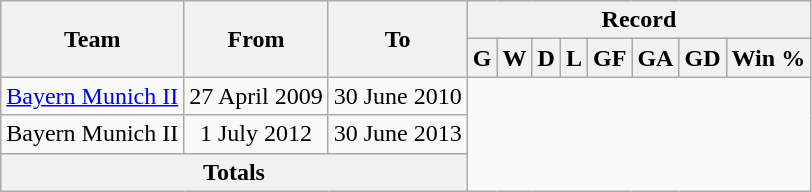<table class="wikitable" style="text-align: center">
<tr>
<th rowspan="2">Team</th>
<th rowspan="2">From</th>
<th rowspan="2">To</th>
<th colspan="8">Record</th>
</tr>
<tr>
<th>G</th>
<th>W</th>
<th>D</th>
<th>L</th>
<th>GF</th>
<th>GA</th>
<th>GD</th>
<th>Win %</th>
</tr>
<tr>
<td><a href='#'>Bayern Munich II</a></td>
<td>27 April 2009</td>
<td>30 June 2010<br></td>
</tr>
<tr>
<td>Bayern Munich II</td>
<td>1 July 2012</td>
<td>30 June 2013<br></td>
</tr>
<tr>
<th colspan="3">Totals<br></th>
</tr>
</table>
